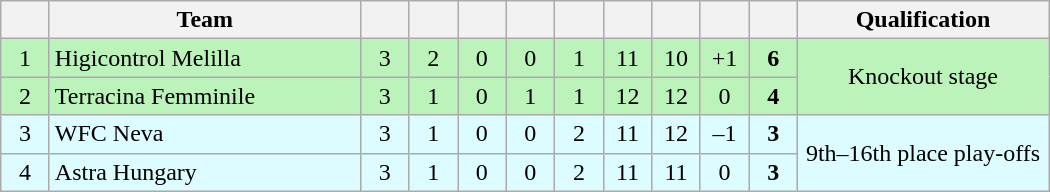<table class="wikitable" style="font-size: 100%">
<tr>
<th width="25"></th>
<th width="200">Team</th>
<th width="25"></th>
<th width="25"></th>
<th width="25"></th>
<th width="25"></th>
<th width="25"></th>
<th width="25"></th>
<th width="25"></th>
<th width="25"></th>
<th width="25"></th>
<th width="160">Qualification</th>
</tr>
<tr align=center bgcolor=#bbf3bb>
<td>1</td>
<td align=left> Higicontrol Melilla</td>
<td>3</td>
<td>2</td>
<td>0</td>
<td>0</td>
<td>1</td>
<td>11</td>
<td>10</td>
<td>+1</td>
<td><strong>6</strong></td>
<td rowspan=2>Knockout stage</td>
</tr>
<tr align=center bgcolor=#bbf3bb>
<td>2</td>
<td align=left> Terracina Femminile</td>
<td>3</td>
<td>1</td>
<td>0</td>
<td>1</td>
<td>1</td>
<td>12</td>
<td>12</td>
<td>0</td>
<td><strong>4</strong></td>
</tr>
<tr align=center bgcolor=#ddfcff>
<td>3</td>
<td align=left> WFC Neva</td>
<td>3</td>
<td>1</td>
<td>0</td>
<td>0</td>
<td>2</td>
<td>11</td>
<td>12</td>
<td>–1</td>
<td><strong>3</strong></td>
<td rowspan=2>9th–16th place play-offs</td>
</tr>
<tr align=center bgcolor=#ddfcff>
<td>4</td>
<td align=left> Astra Hungary</td>
<td>3</td>
<td>1</td>
<td>0</td>
<td>0</td>
<td>2</td>
<td>11</td>
<td>11</td>
<td>0</td>
<td><strong>3</strong></td>
</tr>
</table>
